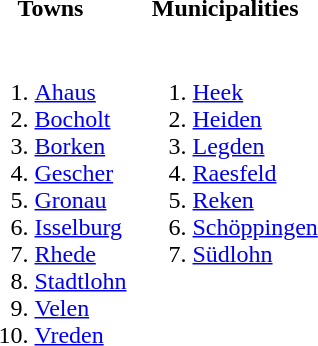<table>
<tr>
<th>Towns</th>
<th>Municipalities</th>
</tr>
<tr valign=top>
<td><br><ol><li><a href='#'>Ahaus</a></li><li><a href='#'>Bocholt</a></li><li><a href='#'>Borken</a></li><li><a href='#'>Gescher</a></li><li><a href='#'>Gronau</a></li><li><a href='#'>Isselburg</a></li><li><a href='#'>Rhede</a></li><li><a href='#'>Stadtlohn</a></li><li><a href='#'>Velen</a></li><li><a href='#'>Vreden</a></li></ol></td>
<td><br><ol><li><a href='#'>Heek</a></li><li><a href='#'>Heiden</a></li><li><a href='#'>Legden</a></li><li><a href='#'>Raesfeld</a></li><li><a href='#'>Reken</a></li><li><a href='#'>Schöppingen</a></li><li><a href='#'>Südlohn</a></li></ol></td>
</tr>
</table>
